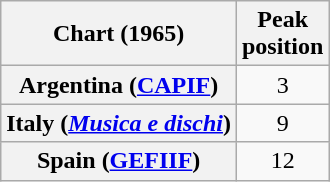<table class="wikitable sortable plainrowheaders" style="text-align:center">
<tr>
<th scope="col">Chart (1965)</th>
<th scope="col">Peak<br>position</th>
</tr>
<tr>
<th scope="row">Argentina (<a href='#'>CAPIF</a>)</th>
<td>3</td>
</tr>
<tr>
<th scope="row">Italy (<em><a href='#'>Musica e dischi</a></em>)</th>
<td>9</td>
</tr>
<tr>
<th scope="row">Spain (<a href='#'>GEFIIF</a>)</th>
<td>12</td>
</tr>
</table>
